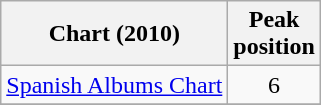<table class="wikitable sortable">
<tr>
<th>Chart (2010)</th>
<th align="center">Peak<br>position</th>
</tr>
<tr>
<td><a href='#'>Spanish Albums Chart</a></td>
<td align="center">6</td>
</tr>
<tr>
</tr>
</table>
